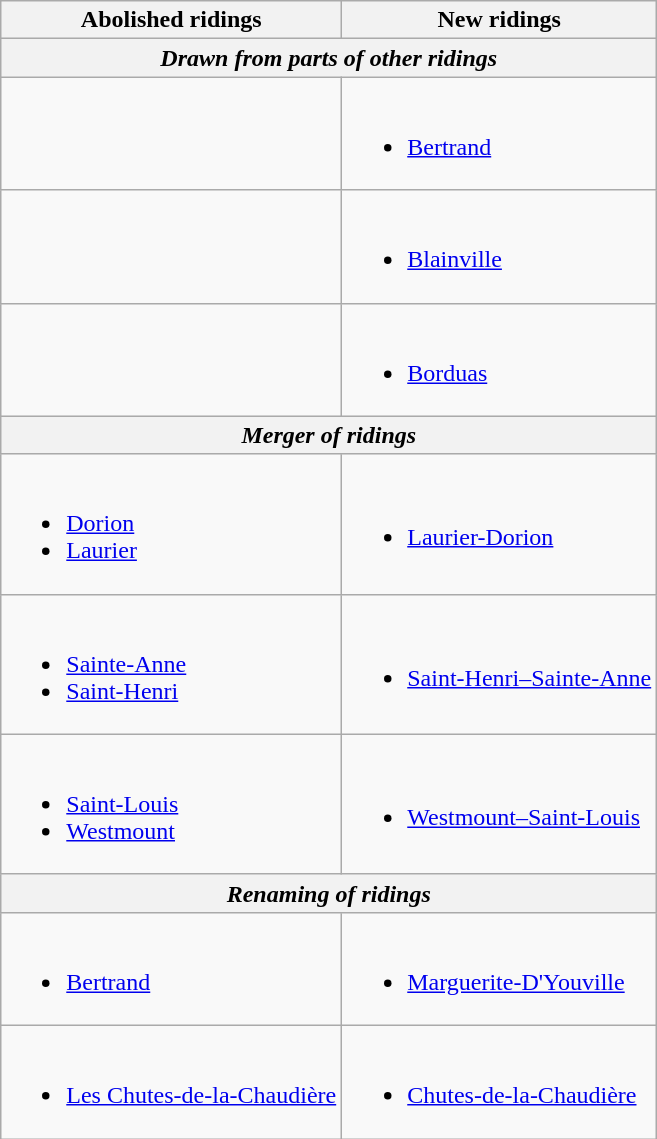<table class="wikitable">
<tr>
<th>Abolished ridings</th>
<th>New ridings</th>
</tr>
<tr>
<th colspan="2"><em>Drawn from parts of other ridings</em></th>
</tr>
<tr>
<td></td>
<td><br><ul><li><a href='#'>Bertrand</a></li></ul></td>
</tr>
<tr>
<td></td>
<td><br><ul><li><a href='#'>Blainville</a></li></ul></td>
</tr>
<tr>
<td></td>
<td><br><ul><li><a href='#'>Borduas</a></li></ul></td>
</tr>
<tr>
<th colspan="3"><em>Merger of ridings</em></th>
</tr>
<tr>
<td><br><ul><li><a href='#'>Dorion</a></li><li><a href='#'>Laurier</a></li></ul></td>
<td><br><ul><li><a href='#'>Laurier-Dorion</a></li></ul></td>
</tr>
<tr>
<td><br><ul><li><a href='#'>Sainte-Anne</a></li><li><a href='#'>Saint-Henri</a></li></ul></td>
<td><br><ul><li><a href='#'>Saint-Henri–Sainte-Anne</a></li></ul></td>
</tr>
<tr>
<td><br><ul><li><a href='#'>Saint-Louis</a></li><li><a href='#'>Westmount</a></li></ul></td>
<td><br><ul><li><a href='#'>Westmount–Saint-Louis</a></li></ul></td>
</tr>
<tr>
<th colspan="2"><em>Renaming of ridings</em></th>
</tr>
<tr>
<td><br><ul><li><a href='#'>Bertrand</a></li></ul></td>
<td><br><ul><li><a href='#'>Marguerite-D'Youville</a></li></ul></td>
</tr>
<tr>
<td><br><ul><li><a href='#'>Les Chutes-de-la-Chaudière</a></li></ul></td>
<td><br><ul><li><a href='#'>Chutes-de-la-Chaudière</a></li></ul></td>
</tr>
</table>
